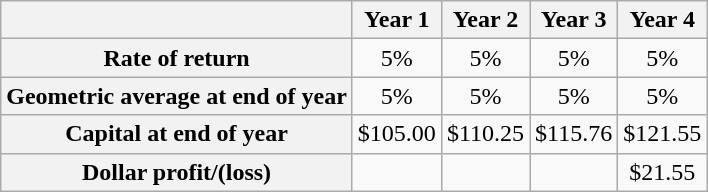<table class="wikitable" style="text-align:center">
<tr>
<th></th>
<th>Year 1</th>
<th>Year 2</th>
<th>Year 3</th>
<th>Year 4</th>
</tr>
<tr>
<th>Rate of return</th>
<td>5%</td>
<td>5%</td>
<td>5%</td>
<td>5%</td>
</tr>
<tr>
<th>Geometric average at end of year</th>
<td>5%</td>
<td>5%</td>
<td>5%</td>
<td>5%</td>
</tr>
<tr>
<th>Capital at end of year</th>
<td>$105.00</td>
<td>$110.25</td>
<td>$115.76</td>
<td>$121.55</td>
</tr>
<tr>
<th>Dollar profit/(loss)</th>
<td></td>
<td></td>
<td></td>
<td>$21.55</td>
</tr>
</table>
